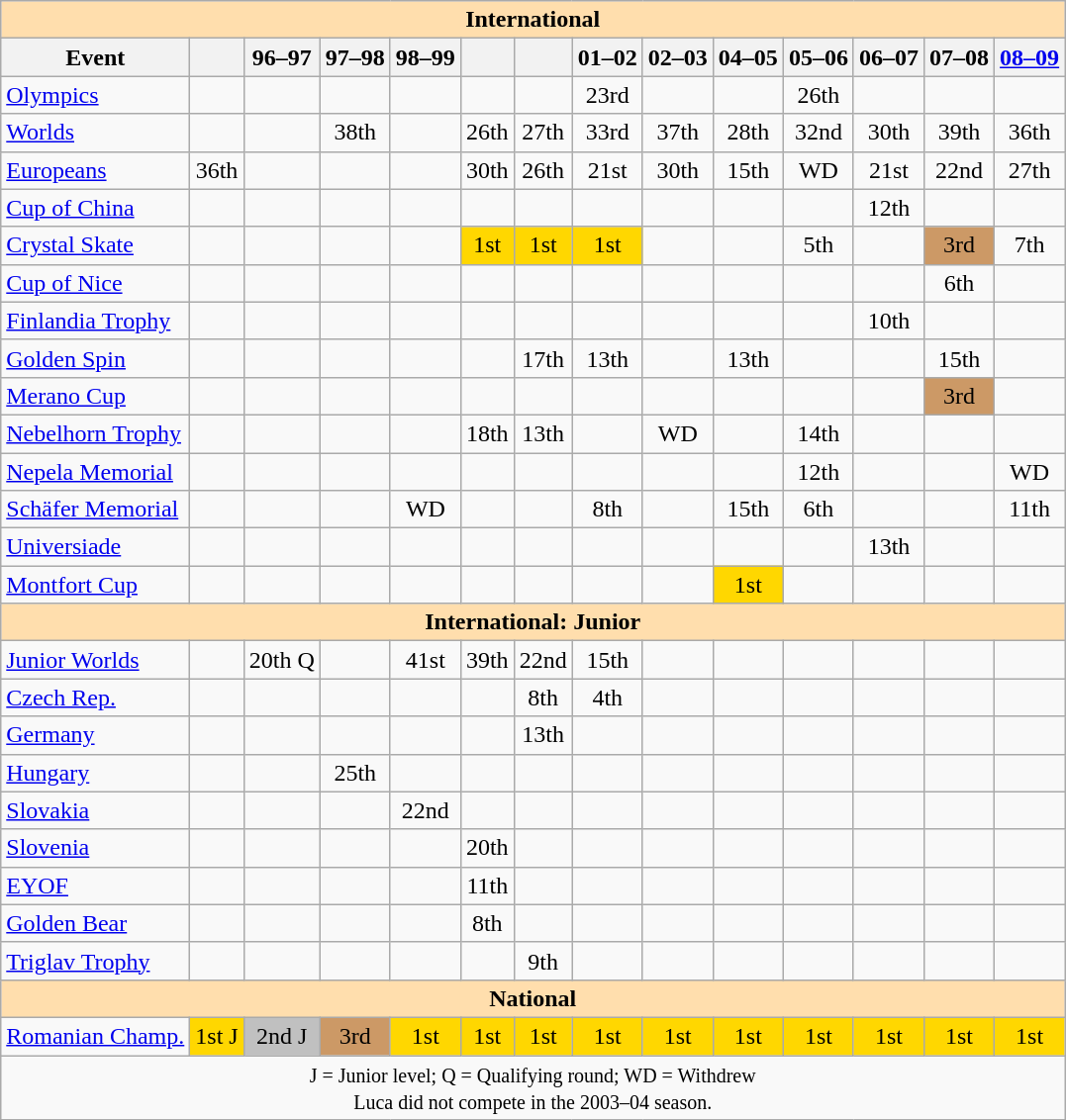<table class="wikitable" style="text-align:center">
<tr>
<th style="background-color: #ffdead; " colspan=14 align=center>International</th>
</tr>
<tr>
<th>Event</th>
<th></th>
<th>96–97</th>
<th>97–98</th>
<th>98–99</th>
<th></th>
<th></th>
<th>01–02</th>
<th>02–03</th>
<th>04–05</th>
<th>05–06</th>
<th>06–07</th>
<th>07–08</th>
<th><a href='#'>08–09</a></th>
</tr>
<tr>
<td align=left><a href='#'>Olympics</a></td>
<td></td>
<td></td>
<td></td>
<td></td>
<td></td>
<td></td>
<td>23rd</td>
<td></td>
<td></td>
<td>26th</td>
<td></td>
<td></td>
<td></td>
</tr>
<tr>
<td align=left><a href='#'>Worlds</a></td>
<td></td>
<td></td>
<td>38th</td>
<td></td>
<td>26th</td>
<td>27th</td>
<td>33rd</td>
<td>37th</td>
<td>28th</td>
<td>32nd</td>
<td>30th</td>
<td>39th</td>
<td>36th</td>
</tr>
<tr>
<td align=left><a href='#'>Europeans</a></td>
<td>36th</td>
<td></td>
<td></td>
<td></td>
<td>30th</td>
<td>26th</td>
<td>21st</td>
<td>30th</td>
<td>15th</td>
<td>WD</td>
<td>21st</td>
<td>22nd</td>
<td>27th</td>
</tr>
<tr>
<td align=left> <a href='#'>Cup of China</a></td>
<td></td>
<td></td>
<td></td>
<td></td>
<td></td>
<td></td>
<td></td>
<td></td>
<td></td>
<td></td>
<td>12th</td>
<td></td>
<td></td>
</tr>
<tr>
<td align=left><a href='#'>Crystal Skate</a></td>
<td></td>
<td></td>
<td></td>
<td></td>
<td bgcolor=gold>1st</td>
<td bgcolor=gold>1st</td>
<td bgcolor=gold>1st</td>
<td></td>
<td></td>
<td>5th</td>
<td></td>
<td bgcolor=cc9966>3rd</td>
<td>7th</td>
</tr>
<tr>
<td align=left><a href='#'>Cup of Nice</a></td>
<td></td>
<td></td>
<td></td>
<td></td>
<td></td>
<td></td>
<td></td>
<td></td>
<td></td>
<td></td>
<td></td>
<td>6th</td>
<td></td>
</tr>
<tr>
<td align=left><a href='#'>Finlandia Trophy</a></td>
<td></td>
<td></td>
<td></td>
<td></td>
<td></td>
<td></td>
<td></td>
<td></td>
<td></td>
<td></td>
<td>10th</td>
<td></td>
<td></td>
</tr>
<tr>
<td align=left><a href='#'>Golden Spin</a></td>
<td></td>
<td></td>
<td></td>
<td></td>
<td></td>
<td>17th</td>
<td>13th</td>
<td></td>
<td>13th</td>
<td></td>
<td></td>
<td>15th</td>
<td></td>
</tr>
<tr>
<td align=left><a href='#'>Merano Cup</a></td>
<td></td>
<td></td>
<td></td>
<td></td>
<td></td>
<td></td>
<td></td>
<td></td>
<td></td>
<td></td>
<td></td>
<td bgcolor=cc9966>3rd</td>
<td></td>
</tr>
<tr>
<td align=left><a href='#'>Nebelhorn Trophy</a></td>
<td></td>
<td></td>
<td></td>
<td></td>
<td>18th</td>
<td>13th</td>
<td></td>
<td>WD</td>
<td></td>
<td>14th</td>
<td></td>
<td></td>
<td></td>
</tr>
<tr>
<td align=left><a href='#'>Nepela Memorial</a></td>
<td></td>
<td></td>
<td></td>
<td></td>
<td></td>
<td></td>
<td></td>
<td></td>
<td></td>
<td>12th</td>
<td></td>
<td></td>
<td>WD</td>
</tr>
<tr>
<td align=left><a href='#'>Schäfer Memorial</a></td>
<td></td>
<td></td>
<td></td>
<td>WD</td>
<td></td>
<td></td>
<td>8th</td>
<td></td>
<td>15th</td>
<td>6th</td>
<td></td>
<td></td>
<td>11th</td>
</tr>
<tr>
<td align=left><a href='#'>Universiade</a></td>
<td></td>
<td></td>
<td></td>
<td></td>
<td></td>
<td></td>
<td></td>
<td></td>
<td></td>
<td></td>
<td>13th</td>
<td></td>
<td></td>
</tr>
<tr>
<td align=left><a href='#'>Montfort Cup</a></td>
<td></td>
<td></td>
<td></td>
<td></td>
<td></td>
<td></td>
<td></td>
<td></td>
<td bgcolor=gold>1st</td>
<td></td>
<td></td>
<td></td>
<td></td>
</tr>
<tr>
<th style="background-color: #ffdead; " colspan=14 align=center>International: Junior</th>
</tr>
<tr>
<td align=left><a href='#'>Junior Worlds</a></td>
<td></td>
<td>20th Q</td>
<td></td>
<td>41st</td>
<td>39th</td>
<td>22nd</td>
<td>15th</td>
<td></td>
<td></td>
<td></td>
<td></td>
<td></td>
<td></td>
</tr>
<tr>
<td align=left> <a href='#'>Czech Rep.</a></td>
<td></td>
<td></td>
<td></td>
<td></td>
<td></td>
<td>8th</td>
<td>4th</td>
<td></td>
<td></td>
<td></td>
<td></td>
<td></td>
<td></td>
</tr>
<tr>
<td align=left> <a href='#'>Germany</a></td>
<td></td>
<td></td>
<td></td>
<td></td>
<td></td>
<td>13th</td>
<td></td>
<td></td>
<td></td>
<td></td>
<td></td>
<td></td>
<td></td>
</tr>
<tr>
<td align=left> <a href='#'>Hungary</a></td>
<td></td>
<td></td>
<td>25th</td>
<td></td>
<td></td>
<td></td>
<td></td>
<td></td>
<td></td>
<td></td>
<td></td>
<td></td>
<td></td>
</tr>
<tr>
<td align=left> <a href='#'>Slovakia</a></td>
<td></td>
<td></td>
<td></td>
<td>22nd</td>
<td></td>
<td></td>
<td></td>
<td></td>
<td></td>
<td></td>
<td></td>
<td></td>
<td></td>
</tr>
<tr>
<td align=left> <a href='#'>Slovenia</a></td>
<td></td>
<td></td>
<td></td>
<td></td>
<td>20th</td>
<td></td>
<td></td>
<td></td>
<td></td>
<td></td>
<td></td>
<td></td>
<td></td>
</tr>
<tr>
<td align=left><a href='#'>EYOF</a></td>
<td></td>
<td></td>
<td></td>
<td></td>
<td>11th</td>
<td></td>
<td></td>
<td></td>
<td></td>
<td></td>
<td></td>
<td></td>
<td></td>
</tr>
<tr>
<td align=left><a href='#'>Golden Bear</a></td>
<td></td>
<td></td>
<td></td>
<td></td>
<td>8th</td>
<td></td>
<td></td>
<td></td>
<td></td>
<td></td>
<td></td>
<td></td>
<td></td>
</tr>
<tr>
<td align=left><a href='#'>Triglav Trophy</a></td>
<td></td>
<td></td>
<td></td>
<td></td>
<td></td>
<td>9th</td>
<td></td>
<td></td>
<td></td>
<td></td>
<td></td>
<td></td>
<td></td>
</tr>
<tr>
<th style="background-color: #ffdead; " colspan=14 align=center>National</th>
</tr>
<tr>
<td align=left><a href='#'>Romanian Champ.</a></td>
<td bgcolor=gold>1st J</td>
<td bgcolor=silver>2nd J</td>
<td bgcolor=cc9966>3rd</td>
<td bgcolor=gold>1st</td>
<td bgcolor=gold>1st</td>
<td bgcolor=gold>1st</td>
<td bgcolor=gold>1st</td>
<td bgcolor=gold>1st</td>
<td bgcolor=gold>1st</td>
<td bgcolor=gold>1st</td>
<td bgcolor=gold>1st</td>
<td bgcolor=gold>1st</td>
<td bgcolor=gold>1st</td>
</tr>
<tr>
<td colspan=14 align=center><small> J = Junior level; Q = Qualifying round; WD = Withdrew <br> Luca did not compete in the 2003–04 season. </small></td>
</tr>
</table>
